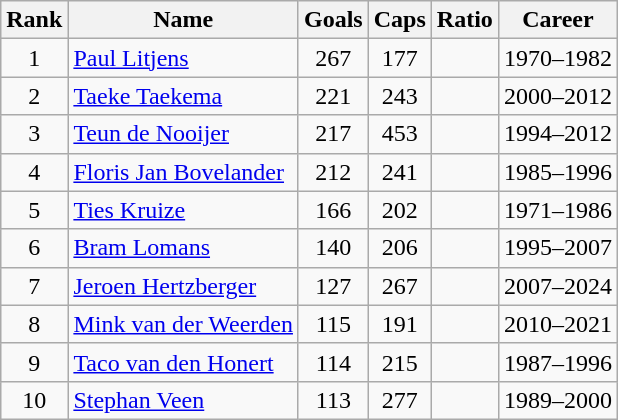<table class="wikitable sortable" style="text-align:center;">
<tr>
<th>Rank</th>
<th>Name</th>
<th>Goals</th>
<th>Caps</th>
<th>Ratio</th>
<th>Career</th>
</tr>
<tr>
<td>1</td>
<td align=left><a href='#'>Paul Litjens</a></td>
<td>267</td>
<td>177</td>
<td></td>
<td>1970–1982</td>
</tr>
<tr>
<td>2</td>
<td align=left><a href='#'>Taeke Taekema</a></td>
<td>221</td>
<td>243</td>
<td></td>
<td>2000–2012</td>
</tr>
<tr>
<td>3</td>
<td align=left><a href='#'>Teun de Nooijer</a></td>
<td>217</td>
<td>453</td>
<td></td>
<td>1994–2012</td>
</tr>
<tr>
<td>4</td>
<td align=left><a href='#'>Floris Jan Bovelander</a></td>
<td>212</td>
<td>241</td>
<td></td>
<td>1985–1996</td>
</tr>
<tr>
<td>5</td>
<td align=left><a href='#'>Ties Kruize</a></td>
<td>166</td>
<td>202</td>
<td></td>
<td>1971–1986</td>
</tr>
<tr>
<td>6</td>
<td align=left><a href='#'>Bram Lomans</a></td>
<td>140</td>
<td>206</td>
<td></td>
<td>1995–2007</td>
</tr>
<tr>
<td>7</td>
<td align=left><a href='#'>Jeroen Hertzberger</a></td>
<td>127</td>
<td>267</td>
<td></td>
<td>2007–2024</td>
</tr>
<tr>
<td>8</td>
<td align=left><a href='#'>Mink van der Weerden</a></td>
<td>115</td>
<td>191</td>
<td></td>
<td>2010–2021</td>
</tr>
<tr>
<td>9</td>
<td align=left><a href='#'>Taco van den Honert</a></td>
<td>114</td>
<td>215</td>
<td></td>
<td>1987–1996</td>
</tr>
<tr>
<td>10</td>
<td align=left><a href='#'>Stephan Veen</a></td>
<td>113</td>
<td>277</td>
<td></td>
<td>1989–2000</td>
</tr>
</table>
